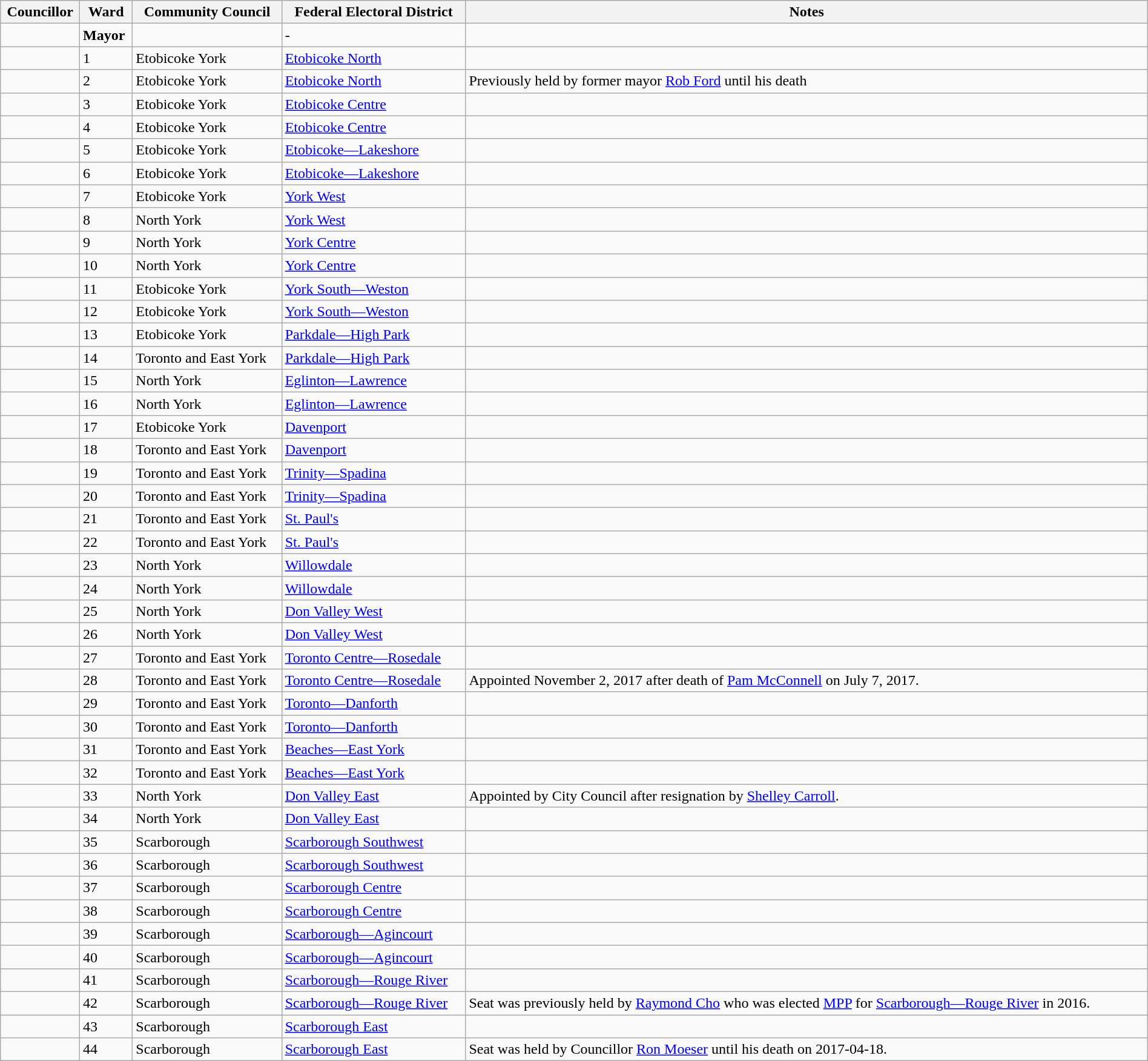<table class="wikitable sortable" width="100%">
<tr>
<th>Councillor</th>
<th>Ward</th>
<th>Community Council</th>
<th>Federal Electoral District</th>
<th><strong>Notes</strong></th>
</tr>
<tr>
<td></td>
<td><strong>Mayor</strong></td>
<td></td>
<td>-</td>
<td></td>
</tr>
<tr>
<td></td>
<td>1</td>
<td>Etobicoke York</td>
<td><a href='#'>Etobicoke North</a></td>
<td></td>
</tr>
<tr>
<td></td>
<td>2</td>
<td>Etobicoke York</td>
<td><a href='#'>Etobicoke North</a></td>
<td>Previously held by former mayor <a href='#'>Rob Ford</a> until his death</td>
</tr>
<tr>
<td></td>
<td>3</td>
<td>Etobicoke York</td>
<td><a href='#'>Etobicoke Centre</a></td>
<td></td>
</tr>
<tr>
<td></td>
<td>4</td>
<td>Etobicoke York</td>
<td><a href='#'>Etobicoke Centre</a></td>
<td></td>
</tr>
<tr>
<td></td>
<td>5</td>
<td>Etobicoke York</td>
<td><a href='#'>Etobicoke—Lakeshore</a></td>
<td></td>
</tr>
<tr>
<td></td>
<td>6</td>
<td>Etobicoke York</td>
<td><a href='#'>Etobicoke—Lakeshore</a></td>
<td></td>
</tr>
<tr>
<td></td>
<td>7</td>
<td>Etobicoke York</td>
<td><a href='#'>York West</a></td>
<td></td>
</tr>
<tr>
<td></td>
<td>8</td>
<td>North York</td>
<td><a href='#'>York West</a></td>
<td></td>
</tr>
<tr>
<td></td>
<td>9</td>
<td>North York</td>
<td><a href='#'>York Centre</a></td>
<td></td>
</tr>
<tr>
<td></td>
<td>10</td>
<td>North York</td>
<td><a href='#'>York Centre</a></td>
<td></td>
</tr>
<tr>
<td></td>
<td>11</td>
<td>Etobicoke York</td>
<td><a href='#'>York South—Weston</a></td>
<td></td>
</tr>
<tr>
<td></td>
<td>12</td>
<td>Etobicoke York</td>
<td><a href='#'>York South—Weston</a></td>
<td></td>
</tr>
<tr>
<td></td>
<td>13</td>
<td>Etobicoke York</td>
<td><a href='#'>Parkdale—High Park</a></td>
<td></td>
</tr>
<tr>
<td></td>
<td>14</td>
<td>Toronto and East York</td>
<td><a href='#'>Parkdale—High Park</a></td>
<td></td>
</tr>
<tr>
<td></td>
<td>15</td>
<td>North York</td>
<td><a href='#'>Eglinton—Lawrence</a></td>
<td></td>
</tr>
<tr>
<td></td>
<td>16</td>
<td>North York</td>
<td><a href='#'>Eglinton—Lawrence</a></td>
<td></td>
</tr>
<tr>
<td></td>
<td>17</td>
<td>Etobicoke York</td>
<td><a href='#'>Davenport</a></td>
<td></td>
</tr>
<tr>
<td></td>
<td>18</td>
<td>Toronto and East York</td>
<td><a href='#'>Davenport</a></td>
<td></td>
</tr>
<tr>
<td></td>
<td>19</td>
<td>Toronto and East York</td>
<td><a href='#'>Trinity—Spadina</a></td>
<td></td>
</tr>
<tr>
<td></td>
<td>20</td>
<td>Toronto and East York</td>
<td><a href='#'>Trinity—Spadina</a></td>
<td></td>
</tr>
<tr>
<td></td>
<td>21</td>
<td>Toronto and East York</td>
<td><a href='#'>St. Paul's</a></td>
<td></td>
</tr>
<tr>
<td></td>
<td>22</td>
<td>Toronto and East York</td>
<td><a href='#'>St. Paul's</a></td>
<td></td>
</tr>
<tr>
<td></td>
<td>23</td>
<td>North York</td>
<td><a href='#'>Willowdale</a></td>
<td></td>
</tr>
<tr>
<td></td>
<td>24</td>
<td>North York</td>
<td><a href='#'>Willowdale</a></td>
<td></td>
</tr>
<tr>
<td></td>
<td>25</td>
<td>North York</td>
<td><a href='#'>Don Valley West</a></td>
<td></td>
</tr>
<tr>
<td></td>
<td>26</td>
<td>North York</td>
<td><a href='#'>Don Valley West</a></td>
<td></td>
</tr>
<tr>
<td></td>
<td>27</td>
<td>Toronto and East York</td>
<td><a href='#'>Toronto Centre—Rosedale</a></td>
<td></td>
</tr>
<tr>
<td></td>
<td>28</td>
<td>Toronto and East York</td>
<td><a href='#'>Toronto Centre—Rosedale</a></td>
<td>Appointed November 2, 2017 after death of <a href='#'>Pam McConnell</a> on July 7, 2017.</td>
</tr>
<tr>
<td></td>
<td>29</td>
<td>Toronto and East York</td>
<td><a href='#'>Toronto—Danforth</a></td>
<td></td>
</tr>
<tr>
<td></td>
<td>30</td>
<td>Toronto and East York</td>
<td><a href='#'>Toronto—Danforth</a></td>
<td></td>
</tr>
<tr>
<td></td>
<td>31</td>
<td>Toronto and East York</td>
<td><a href='#'>Beaches—East York</a></td>
<td></td>
</tr>
<tr>
<td></td>
<td>32</td>
<td>Toronto and East York</td>
<td><a href='#'>Beaches—East York</a></td>
<td></td>
</tr>
<tr>
<td></td>
<td>33</td>
<td>North York</td>
<td><a href='#'>Don Valley East</a></td>
<td>Appointed by City Council after resignation by <a href='#'>Shelley Carroll</a>.</td>
</tr>
<tr>
<td></td>
<td>34</td>
<td>North York</td>
<td><a href='#'>Don Valley East</a></td>
<td></td>
</tr>
<tr>
<td></td>
<td>35</td>
<td>Scarborough</td>
<td><a href='#'>Scarborough Southwest</a></td>
<td></td>
</tr>
<tr>
<td></td>
<td>36</td>
<td>Scarborough</td>
<td><a href='#'>Scarborough Southwest</a></td>
<td></td>
</tr>
<tr>
<td></td>
<td>37</td>
<td>Scarborough</td>
<td><a href='#'>Scarborough Centre</a></td>
<td></td>
</tr>
<tr>
<td></td>
<td>38</td>
<td>Scarborough</td>
<td><a href='#'>Scarborough Centre</a></td>
<td></td>
</tr>
<tr>
<td></td>
<td>39</td>
<td>Scarborough</td>
<td><a href='#'>Scarborough—Agincourt</a></td>
<td></td>
</tr>
<tr>
<td></td>
<td>40</td>
<td>Scarborough</td>
<td><a href='#'>Scarborough—Agincourt</a></td>
<td></td>
</tr>
<tr>
<td></td>
<td>41</td>
<td>Scarborough</td>
<td><a href='#'>Scarborough—Rouge River</a></td>
<td></td>
</tr>
<tr>
<td></td>
<td>42</td>
<td>Scarborough</td>
<td><a href='#'>Scarborough—Rouge River</a></td>
<td>Seat was previously held by <a href='#'>Raymond Cho</a> who was elected <a href='#'>MPP</a> for <a href='#'>Scarborough—Rouge River</a> in 2016.</td>
</tr>
<tr>
<td></td>
<td>43</td>
<td>Scarborough</td>
<td><a href='#'>Scarborough East</a></td>
<td></td>
</tr>
<tr>
<td></td>
<td>44</td>
<td>Scarborough</td>
<td><a href='#'>Scarborough East</a></td>
<td>Seat was held by Councillor <a href='#'>Ron Moeser</a> until his death on 2017-04-18.</td>
</tr>
</table>
